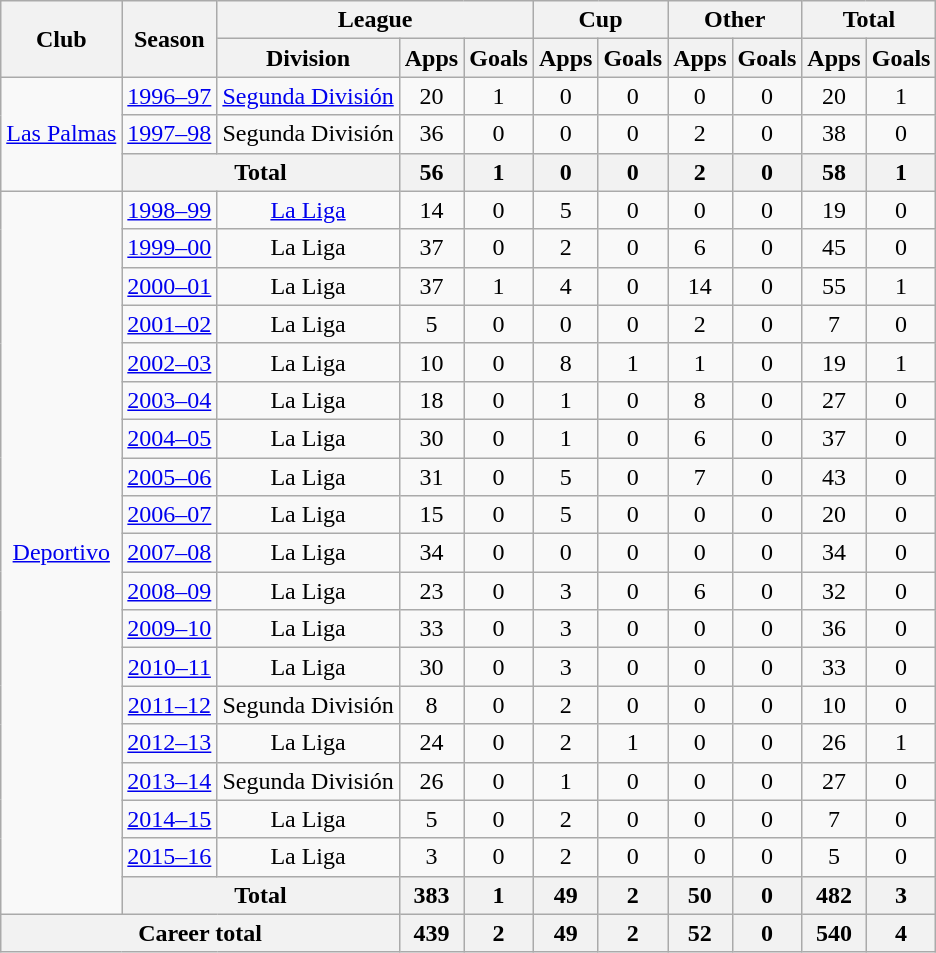<table class="wikitable" style="text-align:center">
<tr>
<th rowspan="2">Club</th>
<th rowspan="2">Season</th>
<th colspan="3">League</th>
<th colspan="2">Cup</th>
<th colspan="2">Other</th>
<th colspan="2">Total</th>
</tr>
<tr>
<th>Division</th>
<th>Apps</th>
<th>Goals</th>
<th>Apps</th>
<th>Goals</th>
<th>Apps</th>
<th>Goals</th>
<th>Apps</th>
<th>Goals</th>
</tr>
<tr>
<td rowspan="3"><a href='#'>Las Palmas</a></td>
<td><a href='#'>1996–97</a></td>
<td><a href='#'>Segunda División</a></td>
<td>20</td>
<td>1</td>
<td>0</td>
<td>0</td>
<td>0</td>
<td>0</td>
<td>20</td>
<td>1</td>
</tr>
<tr>
<td><a href='#'>1997–98</a></td>
<td>Segunda División</td>
<td>36</td>
<td>0</td>
<td>0</td>
<td>0</td>
<td>2</td>
<td>0</td>
<td>38</td>
<td>0</td>
</tr>
<tr>
<th colspan="2">Total</th>
<th>56</th>
<th>1</th>
<th>0</th>
<th>0</th>
<th>2</th>
<th>0</th>
<th>58</th>
<th>1</th>
</tr>
<tr>
<td rowspan="19"><a href='#'>Deportivo</a></td>
<td><a href='#'>1998–99</a></td>
<td><a href='#'>La Liga</a></td>
<td>14</td>
<td>0</td>
<td>5</td>
<td>0</td>
<td>0</td>
<td>0</td>
<td>19</td>
<td>0</td>
</tr>
<tr>
<td><a href='#'>1999–00</a></td>
<td>La Liga</td>
<td>37</td>
<td>0</td>
<td>2</td>
<td>0</td>
<td>6</td>
<td>0</td>
<td>45</td>
<td>0</td>
</tr>
<tr>
<td><a href='#'>2000–01</a></td>
<td>La Liga</td>
<td>37</td>
<td>1</td>
<td>4</td>
<td>0</td>
<td>14</td>
<td>0</td>
<td>55</td>
<td>1</td>
</tr>
<tr>
<td><a href='#'>2001–02</a></td>
<td>La Liga</td>
<td>5</td>
<td>0</td>
<td>0</td>
<td>0</td>
<td>2</td>
<td>0</td>
<td>7</td>
<td>0</td>
</tr>
<tr>
<td><a href='#'>2002–03</a></td>
<td>La Liga</td>
<td>10</td>
<td>0</td>
<td>8</td>
<td>1</td>
<td>1</td>
<td>0</td>
<td>19</td>
<td>1</td>
</tr>
<tr>
<td><a href='#'>2003–04</a></td>
<td>La Liga</td>
<td>18</td>
<td>0</td>
<td>1</td>
<td>0</td>
<td>8</td>
<td>0</td>
<td>27</td>
<td>0</td>
</tr>
<tr>
<td><a href='#'>2004–05</a></td>
<td>La Liga</td>
<td>30</td>
<td>0</td>
<td>1</td>
<td>0</td>
<td>6</td>
<td>0</td>
<td>37</td>
<td>0</td>
</tr>
<tr>
<td><a href='#'>2005–06</a></td>
<td>La Liga</td>
<td>31</td>
<td>0</td>
<td>5</td>
<td>0</td>
<td>7</td>
<td>0</td>
<td>43</td>
<td>0</td>
</tr>
<tr>
<td><a href='#'>2006–07</a></td>
<td>La Liga</td>
<td>15</td>
<td>0</td>
<td>5</td>
<td>0</td>
<td>0</td>
<td>0</td>
<td>20</td>
<td>0</td>
</tr>
<tr>
<td><a href='#'>2007–08</a></td>
<td>La Liga</td>
<td>34</td>
<td>0</td>
<td>0</td>
<td>0</td>
<td>0</td>
<td>0</td>
<td>34</td>
<td>0</td>
</tr>
<tr>
<td><a href='#'>2008–09</a></td>
<td>La Liga</td>
<td>23</td>
<td>0</td>
<td>3</td>
<td>0</td>
<td>6</td>
<td>0</td>
<td>32</td>
<td>0</td>
</tr>
<tr>
<td><a href='#'>2009–10</a></td>
<td>La Liga</td>
<td>33</td>
<td>0</td>
<td>3</td>
<td>0</td>
<td>0</td>
<td>0</td>
<td>36</td>
<td>0</td>
</tr>
<tr>
<td><a href='#'>2010–11</a></td>
<td>La Liga</td>
<td>30</td>
<td>0</td>
<td>3</td>
<td>0</td>
<td>0</td>
<td>0</td>
<td>33</td>
<td>0</td>
</tr>
<tr>
<td><a href='#'>2011–12</a></td>
<td>Segunda División</td>
<td>8</td>
<td>0</td>
<td>2</td>
<td>0</td>
<td>0</td>
<td>0</td>
<td>10</td>
<td>0</td>
</tr>
<tr>
<td><a href='#'>2012–13</a></td>
<td>La Liga</td>
<td>24</td>
<td>0</td>
<td>2</td>
<td>1</td>
<td>0</td>
<td>0</td>
<td>26</td>
<td>1</td>
</tr>
<tr>
<td><a href='#'>2013–14</a></td>
<td>Segunda División</td>
<td>26</td>
<td>0</td>
<td>1</td>
<td>0</td>
<td>0</td>
<td>0</td>
<td>27</td>
<td>0</td>
</tr>
<tr>
<td><a href='#'>2014–15</a></td>
<td>La Liga</td>
<td>5</td>
<td>0</td>
<td>2</td>
<td>0</td>
<td>0</td>
<td>0</td>
<td>7</td>
<td>0</td>
</tr>
<tr>
<td><a href='#'>2015–16</a></td>
<td>La Liga</td>
<td>3</td>
<td>0</td>
<td>2</td>
<td>0</td>
<td>0</td>
<td>0</td>
<td>5</td>
<td>0</td>
</tr>
<tr>
<th colspan="2">Total</th>
<th>383</th>
<th>1</th>
<th>49</th>
<th>2</th>
<th>50</th>
<th>0</th>
<th>482</th>
<th>3</th>
</tr>
<tr>
<th colspan="3">Career total</th>
<th>439</th>
<th>2</th>
<th>49</th>
<th>2</th>
<th>52</th>
<th>0</th>
<th>540</th>
<th>4</th>
</tr>
</table>
